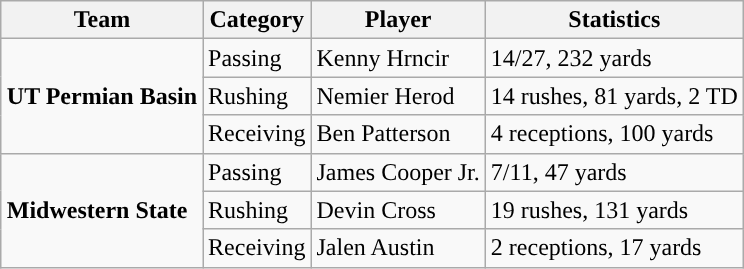<table class="wikitable" style="float: right;">
<tr>
<th>Team</th>
<th>Category</th>
<th>Player</th>
<th>Statistics</th>
</tr>
<tr>
<td rowspan=3><strong>UT Permian Basin</strong></td>
<td>Passing</td>
<td>Kenny Hrncir</td>
<td>14/27, 232 yards</td>
</tr>
<tr>
<td>Rushing</td>
<td>Nemier Herod</td>
<td>14 rushes, 81 yards, 2 TD</td>
</tr>
<tr>
<td>Receiving</td>
<td>Ben Patterson</td>
<td>4 receptions, 100 yards</td>
</tr>
<tr>
<td rowspan=3><strong>Midwestern State</strong></td>
<td>Passing</td>
<td>James Cooper Jr.</td>
<td>7/11, 47 yards</td>
</tr>
<tr>
<td>Rushing</td>
<td>Devin Cross</td>
<td>19 rushes, 131 yards</td>
</tr>
<tr>
<td>Receiving</td>
<td>Jalen Austin</td>
<td>2 receptions, 17 yards</td>
</tr>
</table>
